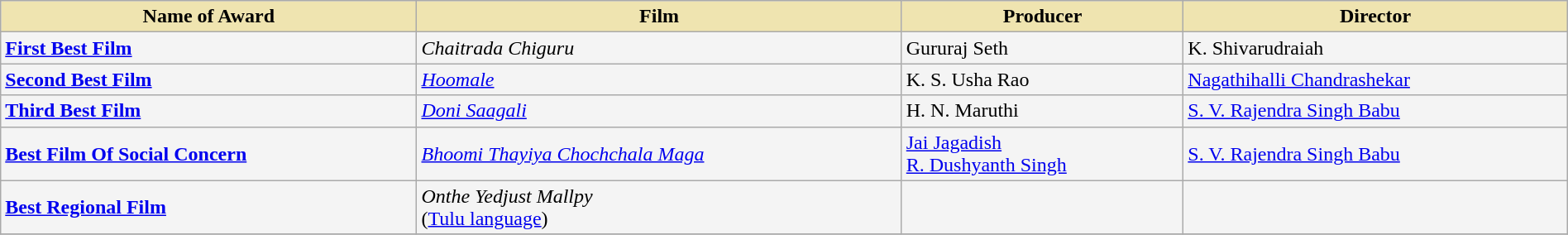<table class="wikitable" style="width:100%;">
<tr>
<th style="background-color:#EFE4B0;">Name of Award</th>
<th style="background-color:#EFE4B0;">Film</th>
<th style="background-color:#EFE4B0;">Producer</th>
<th style="background-color:#EFE4B0;">Director</th>
</tr>
<tr style="background-color:#F4F4F4">
<td><strong><a href='#'>First Best Film</a></strong></td>
<td><em>Chaitrada Chiguru</em></td>
<td>Gururaj Seth</td>
<td>K. Shivarudraiah</td>
</tr>
<tr style="background-color:#F4F4F4">
<td><strong><a href='#'>Second Best Film</a></strong></td>
<td><em><a href='#'>Hoomale</a></em></td>
<td>K. S. Usha Rao</td>
<td><a href='#'>Nagathihalli Chandrashekar</a></td>
</tr>
<tr style="background-color:#F4F4F4">
<td><strong><a href='#'>Third Best Film</a></strong></td>
<td><em><a href='#'>Doni Saagali</a></em></td>
<td>H. N. Maruthi</td>
<td><a href='#'>S. V. Rajendra Singh Babu</a></td>
</tr>
<tr style="background-color:#F4F4F4">
<td><strong><a href='#'>Best Film Of Social Concern</a></strong></td>
<td><em><a href='#'>Bhoomi Thayiya Chochchala Maga</a></em></td>
<td><a href='#'>Jai Jagadish</a><br><a href='#'>R. Dushyanth Singh</a></td>
<td><a href='#'>S. V. Rajendra Singh Babu</a></td>
</tr>
<tr style="background-color:#F4F4F4">
<td><strong><a href='#'>Best Regional Film</a></strong></td>
<td><em>Onthe Yedjust Mallpy</em><br>(<a href='#'>Tulu language</a>)</td>
<td></td>
<td></td>
</tr>
<tr style="background-color:#F4F4F4">
</tr>
</table>
